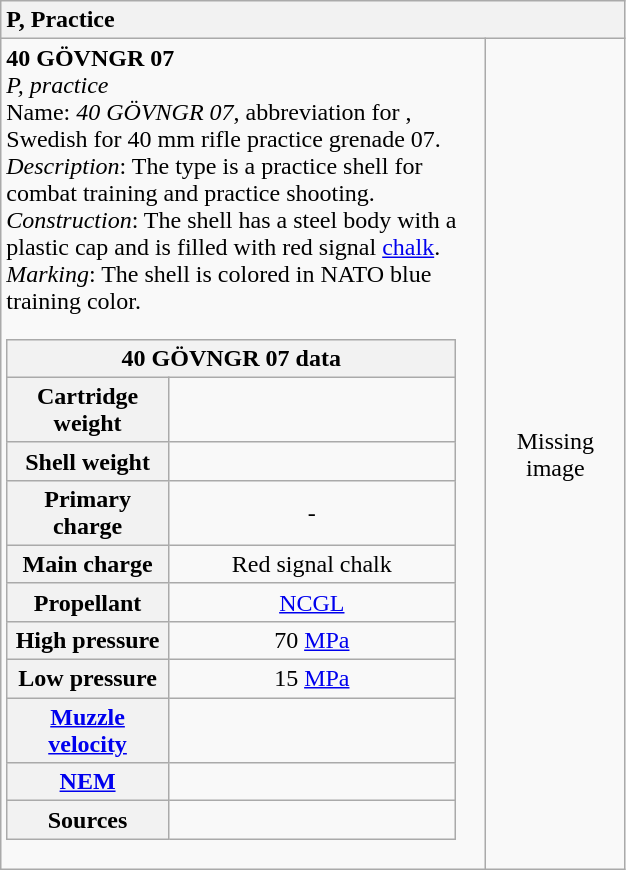<table class="wikitable mw-collapsible mw-collapsed" style="width: 33%;">
<tr>
<th colspan="2" style="text-align: left;"> P, Practice</th>
</tr>
<tr>
<td><strong>40 GÖVNGR 07</strong><br><em>P, practice</em><br>Name: <em>40 GÖVNGR 07</em>, abbreviation for , Swedish for 40 mm rifle practice grenade 07.<br><em>Description</em>: The type is a practice shell for combat training and practice shooting.<br><em>Construction</em>: The shell has a steel body with a plastic cap and is filled with red signal <a href='#'>chalk</a>.<br><em>Marking</em>: The shell is colored in NATO blue training color.<br><table class="wikitable mw-collapsible mw-collapsed" style="width: 300px;">
<tr>
<th colspan="2">40 GÖVNGR 07 data</th>
</tr>
<tr>
<th style="width: 100px;">Cartridge weight</th>
<td style="text-align: center; vertical-align: center;"></td>
</tr>
<tr>
<th style="width: 100px;">Shell weight</th>
<td style="text-align: center; vertical-align: center;"></td>
</tr>
<tr>
<th style="width: 100px;">Primary charge</th>
<td style="text-align: center; vertical-align: center;">-</td>
</tr>
<tr>
<th style="width: 100px;">Main charge</th>
<td style="text-align: center; vertical-align: center;">Red signal chalk</td>
</tr>
<tr>
<th style="width: 100px;">Propellant</th>
<td style="text-align: center; vertical-align: center;"> <a href='#'>NCGL</a></td>
</tr>
<tr>
<th style="width: 100px;">High pressure</th>
<td style="text-align: center; vertical-align: center;">70 <a href='#'>MPa</a></td>
</tr>
<tr>
<th style="width: 100px;">Low pressure</th>
<td style="text-align: center; vertical-align: center;">15 <a href='#'>MPa</a></td>
</tr>
<tr>
<th style="width: 100px;"><a href='#'>Muzzle velocity</a></th>
<td style="text-align: center; vertical-align: center;"></td>
</tr>
<tr>
<th><a href='#'>NEM</a></th>
<td style="text-align: center; vertical-align: center;"></td>
</tr>
<tr>
<th style="width: 100px;">Sources</th>
<td style="text-align: center; vertical-align: center;"></td>
</tr>
</table>
</td>
<td style="width: 100px; text-align: center; vertical-align: center;">Missing image</td>
</tr>
</table>
